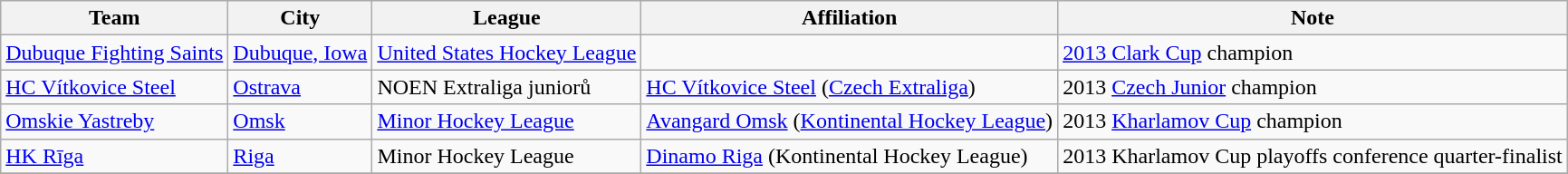<table class=wikitable>
<tr>
<th>Team</th>
<th>City</th>
<th>League</th>
<th>Affiliation</th>
<th>Note</th>
</tr>
<tr>
<td> <a href='#'>Dubuque Fighting Saints</a></td>
<td><a href='#'>Dubuque, Iowa</a></td>
<td><a href='#'>United States Hockey League</a></td>
<td></td>
<td><a href='#'>2013 Clark Cup</a> champion</td>
</tr>
<tr>
<td> <a href='#'>HC Vítkovice Steel</a></td>
<td><a href='#'>Ostrava</a></td>
<td>NOEN Extraliga juniorů</td>
<td><a href='#'>HC Vítkovice Steel</a> (<a href='#'>Czech Extraliga</a>)</td>
<td>2013 <a href='#'>Czech Junior</a> champion</td>
</tr>
<tr>
<td> <a href='#'>Omskie Yastreby</a></td>
<td><a href='#'>Omsk</a></td>
<td><a href='#'>Minor Hockey League</a></td>
<td><a href='#'>Avangard Omsk</a> (<a href='#'>Kontinental Hockey League</a>)</td>
<td>2013 <a href='#'>Kharlamov Cup</a> champion</td>
</tr>
<tr>
<td> <a href='#'>HK Rīga</a></td>
<td><a href='#'>Riga</a></td>
<td>Minor Hockey League</td>
<td><a href='#'>Dinamo Riga</a> (Kontinental Hockey League)</td>
<td>2013 Kharlamov Cup playoffs conference quarter-finalist</td>
</tr>
<tr>
</tr>
</table>
